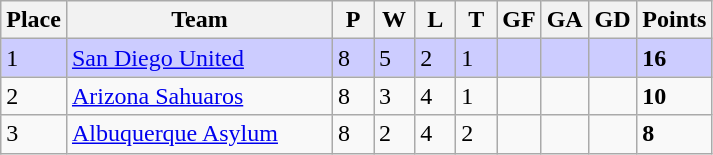<table class="wikitable">
<tr>
<th>Place</th>
<th width="170">Team</th>
<th width="20">P</th>
<th width="20">W</th>
<th width="20">L</th>
<th width="20">T</th>
<th width="20">GF</th>
<th width="20">GA</th>
<th width="25">GD</th>
<th>Points</th>
</tr>
<tr bgcolor=#ccccff>
<td>1</td>
<td><a href='#'>San Diego United</a></td>
<td>8</td>
<td>5</td>
<td>2</td>
<td>1</td>
<td></td>
<td></td>
<td></td>
<td><strong>16</strong></td>
</tr>
<tr>
<td>2</td>
<td><a href='#'>Arizona Sahuaros</a></td>
<td>8</td>
<td>3</td>
<td>4</td>
<td>1</td>
<td></td>
<td></td>
<td></td>
<td><strong>10</strong></td>
</tr>
<tr>
<td>3</td>
<td><a href='#'>Albuquerque Asylum</a></td>
<td>8</td>
<td>2</td>
<td>4</td>
<td>2</td>
<td></td>
<td></td>
<td></td>
<td><strong>8</strong></td>
</tr>
</table>
